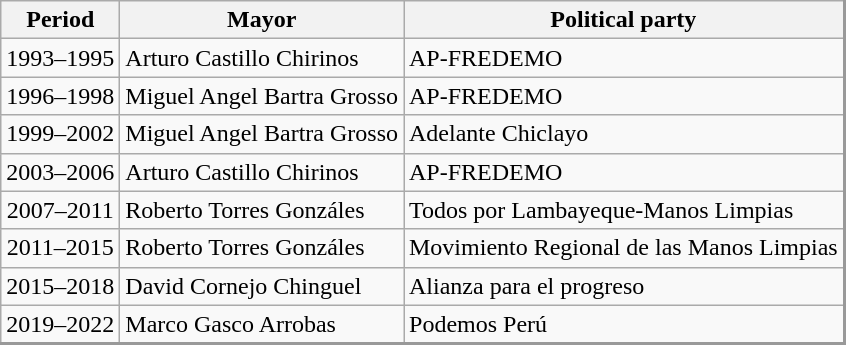<table class="wikitable" align="center" rules="all" cellspacing="0" cellpadding="3" style="border: 1px solid #999; border-right: 2px solid #999; border-bottom:2px solid #999">
<tr>
<th>Period</th>
<th>Mayor</th>
<th>Political party</th>
</tr>
<tr>
<td align="center">1993–1995</td>
<td>Arturo Castillo Chirinos</td>
<td>AP-FREDEMO</td>
</tr>
<tr>
<td align="center">1996–1998</td>
<td>Miguel Angel Bartra Grosso</td>
<td>AP-FREDEMO</td>
</tr>
<tr>
<td align="center">1999–2002</td>
<td>Miguel Angel Bartra Grosso</td>
<td>Adelante Chiclayo</td>
</tr>
<tr>
<td align="center">2003–2006</td>
<td>Arturo Castillo Chirinos</td>
<td>AP-FREDEMO</td>
</tr>
<tr>
<td align="center">2007–2011</td>
<td>Roberto Torres Gonzáles</td>
<td>Todos por Lambayeque-Manos Limpias</td>
</tr>
<tr>
<td align="center">2011–2015</td>
<td>Roberto Torres Gonzáles</td>
<td>Movimiento Regional de las Manos Limpias</td>
</tr>
<tr>
<td align="center">2015–2018</td>
<td>David Cornejo Chinguel</td>
<td>Alianza para el progreso</td>
</tr>
<tr>
<td align="center">2019–2022</td>
<td>Marco Gasco Arrobas</td>
<td>Podemos Perú</td>
</tr>
</table>
